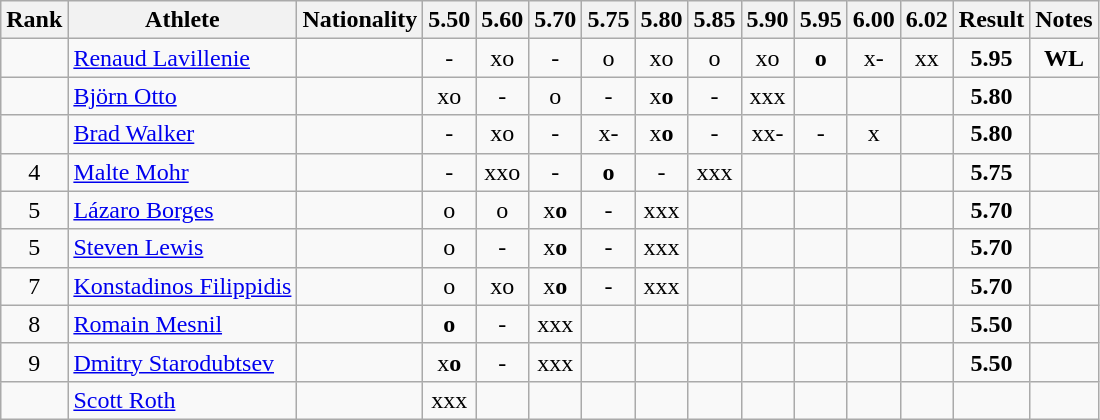<table class="wikitable sortable" style="text-align:center">
<tr>
<th>Rank</th>
<th>Athlete</th>
<th>Nationality</th>
<th>5.50</th>
<th>5.60</th>
<th>5.70</th>
<th>5.75</th>
<th>5.80</th>
<th>5.85</th>
<th>5.90</th>
<th>5.95</th>
<th>6.00</th>
<th>6.02</th>
<th>Result</th>
<th>Notes</th>
</tr>
<tr>
<td></td>
<td align=left><a href='#'>Renaud Lavillenie</a></td>
<td align=left></td>
<td>-</td>
<td>xo</td>
<td>-</td>
<td>o</td>
<td>xo</td>
<td>o</td>
<td>xo</td>
<td><strong>o</strong></td>
<td>x-</td>
<td>xx</td>
<td><strong>5.95</strong></td>
<td><strong>WL</strong></td>
</tr>
<tr>
<td></td>
<td align=left><a href='#'>Björn Otto</a></td>
<td align=left></td>
<td>xo</td>
<td>-</td>
<td>o</td>
<td>-</td>
<td>x<strong>o</strong></td>
<td>-</td>
<td>xxx</td>
<td></td>
<td></td>
<td></td>
<td><strong>5.80</strong></td>
<td></td>
</tr>
<tr>
<td></td>
<td align=left><a href='#'>Brad Walker</a></td>
<td align=left></td>
<td>-</td>
<td>xo</td>
<td>-</td>
<td>x-</td>
<td>x<strong>o</strong></td>
<td>-</td>
<td>xx-</td>
<td>-</td>
<td>x</td>
<td></td>
<td><strong>5.80</strong></td>
<td></td>
</tr>
<tr>
<td>4</td>
<td align=left><a href='#'>Malte Mohr</a></td>
<td align=left></td>
<td>-</td>
<td>xxo</td>
<td>-</td>
<td><strong>o</strong></td>
<td>-</td>
<td>xxx</td>
<td></td>
<td></td>
<td></td>
<td></td>
<td><strong>5.75</strong></td>
<td></td>
</tr>
<tr>
<td>5</td>
<td align=left><a href='#'>Lázaro Borges</a></td>
<td align=left></td>
<td>o</td>
<td>o</td>
<td>x<strong>o</strong></td>
<td>-</td>
<td>xxx</td>
<td></td>
<td></td>
<td></td>
<td></td>
<td></td>
<td><strong>5.70</strong></td>
<td></td>
</tr>
<tr>
<td>5</td>
<td align=left><a href='#'>Steven Lewis</a></td>
<td align=left></td>
<td>o</td>
<td>-</td>
<td>x<strong>o</strong></td>
<td>-</td>
<td>xxx</td>
<td></td>
<td></td>
<td></td>
<td></td>
<td></td>
<td><strong>5.70</strong></td>
<td></td>
</tr>
<tr>
<td>7</td>
<td align=left><a href='#'>Konstadinos Filippidis</a></td>
<td align=left></td>
<td>o</td>
<td>xo</td>
<td>x<strong>o</strong></td>
<td>-</td>
<td>xxx</td>
<td></td>
<td></td>
<td></td>
<td></td>
<td></td>
<td><strong>5.70</strong></td>
<td></td>
</tr>
<tr>
<td>8</td>
<td align=left><a href='#'>Romain Mesnil</a></td>
<td align=left></td>
<td><strong>o</strong></td>
<td>-</td>
<td>xxx</td>
<td></td>
<td></td>
<td></td>
<td></td>
<td></td>
<td></td>
<td></td>
<td><strong>5.50</strong></td>
<td></td>
</tr>
<tr>
<td>9</td>
<td align=left><a href='#'>Dmitry Starodubtsev</a></td>
<td align=left></td>
<td>x<strong>o</strong></td>
<td>-</td>
<td>xxx</td>
<td></td>
<td></td>
<td></td>
<td></td>
<td></td>
<td></td>
<td></td>
<td><strong>5.50</strong></td>
<td></td>
</tr>
<tr>
<td></td>
<td align=left><a href='#'>Scott Roth</a></td>
<td align=left></td>
<td>xxx</td>
<td></td>
<td></td>
<td></td>
<td></td>
<td></td>
<td></td>
<td></td>
<td></td>
<td></td>
<td><strong></strong></td>
<td></td>
</tr>
</table>
